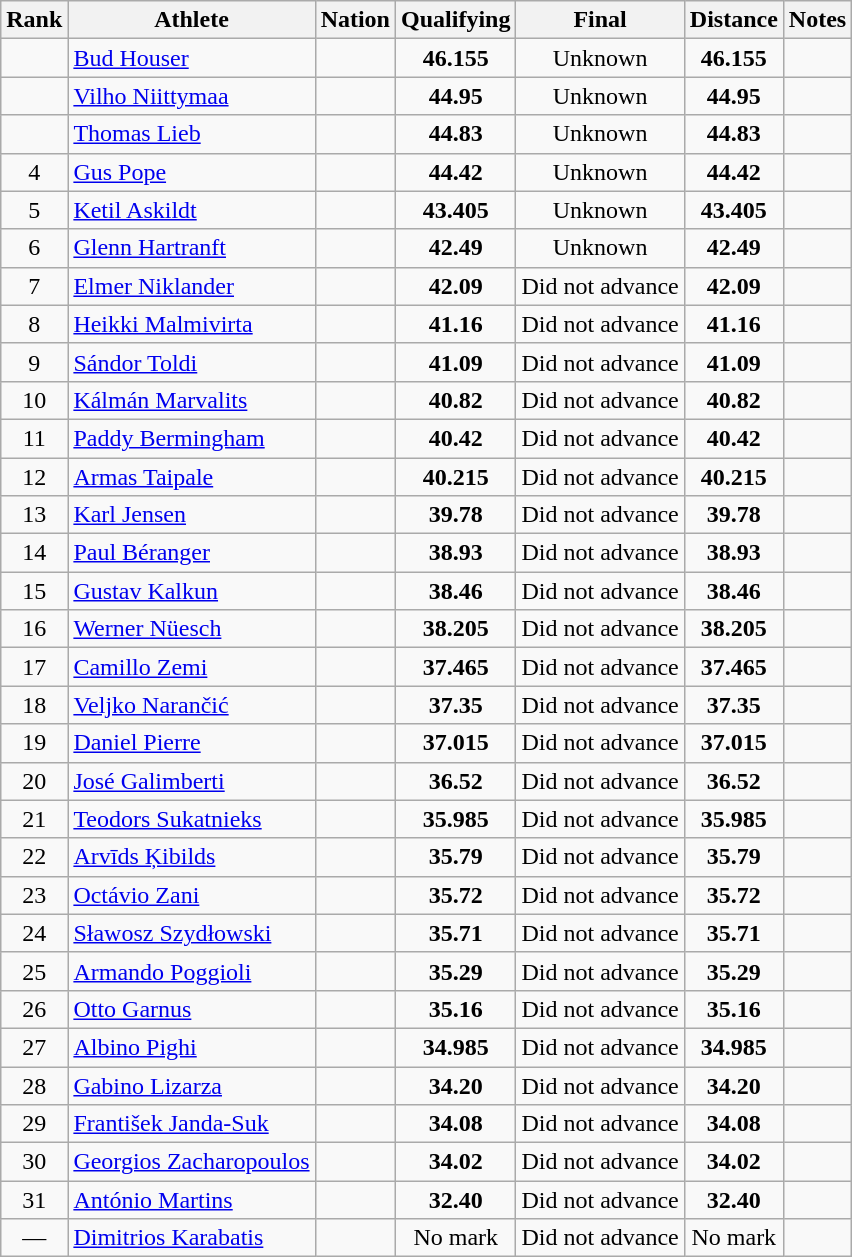<table class="wikitable sortable" style="text-align:center">
<tr>
<th>Rank</th>
<th>Athlete</th>
<th>Nation</th>
<th>Qualifying</th>
<th>Final</th>
<th>Distance</th>
<th>Notes</th>
</tr>
<tr>
<td></td>
<td align=left><a href='#'>Bud Houser</a></td>
<td align=left></td>
<td><strong>46.155</strong></td>
<td data-sort-value=40.00>Unknown</td>
<td><strong>46.155</strong></td>
<td></td>
</tr>
<tr>
<td></td>
<td align=left><a href='#'>Vilho Niittymaa</a></td>
<td align=left></td>
<td><strong>44.95</strong></td>
<td data-sort-value=40.00>Unknown</td>
<td><strong>44.95</strong></td>
<td></td>
</tr>
<tr>
<td></td>
<td align=left><a href='#'>Thomas Lieb</a></td>
<td align=left></td>
<td><strong>44.83</strong></td>
<td data-sort-value=40.00>Unknown</td>
<td><strong>44.83</strong></td>
<td></td>
</tr>
<tr>
<td>4</td>
<td align=left><a href='#'>Gus Pope</a></td>
<td align=left></td>
<td><strong>44.42</strong></td>
<td data-sort-value=40.00>Unknown</td>
<td><strong>44.42</strong></td>
<td></td>
</tr>
<tr>
<td>5</td>
<td align=left><a href='#'>Ketil Askildt</a></td>
<td align=left></td>
<td><strong>43.405</strong></td>
<td data-sort-value=40.00>Unknown</td>
<td><strong>43.405</strong></td>
<td></td>
</tr>
<tr>
<td>6</td>
<td align=left><a href='#'>Glenn Hartranft</a></td>
<td align=left></td>
<td><strong>42.49</strong></td>
<td data-sort-value=40.00>Unknown</td>
<td><strong>42.49</strong></td>
<td></td>
</tr>
<tr>
<td>7</td>
<td align=left><a href='#'>Elmer Niklander</a></td>
<td align=left></td>
<td><strong>42.09</strong></td>
<td data-sort-value=0.00>Did not advance</td>
<td><strong>42.09</strong></td>
<td></td>
</tr>
<tr>
<td>8</td>
<td align=left><a href='#'>Heikki Malmivirta</a></td>
<td align=left></td>
<td><strong>41.16</strong></td>
<td data-sort-value=0.00>Did not advance</td>
<td><strong>41.16</strong></td>
<td></td>
</tr>
<tr>
<td>9</td>
<td align=left><a href='#'>Sándor Toldi</a></td>
<td align=left></td>
<td><strong>41.09</strong></td>
<td data-sort-value=0.00>Did not advance</td>
<td><strong>41.09</strong></td>
<td></td>
</tr>
<tr>
<td>10</td>
<td align=left><a href='#'>Kálmán Marvalits</a></td>
<td align=left></td>
<td><strong>40.82</strong></td>
<td data-sort-value=0.00>Did not advance</td>
<td><strong>40.82</strong></td>
<td></td>
</tr>
<tr>
<td>11</td>
<td align=left><a href='#'>Paddy Bermingham</a></td>
<td align=left></td>
<td><strong>40.42</strong></td>
<td data-sort-value=0.00>Did not advance</td>
<td><strong>40.42</strong></td>
<td></td>
</tr>
<tr>
<td>12</td>
<td align=left><a href='#'>Armas Taipale</a></td>
<td align=left></td>
<td><strong>40.215</strong></td>
<td data-sort-value=0.00>Did not advance</td>
<td><strong>40.215</strong></td>
<td></td>
</tr>
<tr>
<td>13</td>
<td align=left><a href='#'>Karl Jensen</a></td>
<td align=left></td>
<td><strong>39.78</strong></td>
<td data-sort-value=0.00>Did not advance</td>
<td><strong>39.78</strong></td>
<td></td>
</tr>
<tr>
<td>14</td>
<td align=left><a href='#'>Paul Béranger</a></td>
<td align=left></td>
<td><strong>38.93</strong></td>
<td data-sort-value=0.00>Did not advance</td>
<td><strong>38.93</strong></td>
<td></td>
</tr>
<tr>
<td>15</td>
<td align=left><a href='#'>Gustav Kalkun</a></td>
<td align=left></td>
<td><strong>38.46</strong></td>
<td data-sort-value=0.00>Did not advance</td>
<td><strong>38.46</strong></td>
<td></td>
</tr>
<tr>
<td>16</td>
<td align=left><a href='#'>Werner Nüesch</a></td>
<td align=left></td>
<td><strong>38.205</strong></td>
<td data-sort-value=0.00>Did not advance</td>
<td><strong>38.205</strong></td>
<td></td>
</tr>
<tr>
<td>17</td>
<td align=left><a href='#'>Camillo Zemi</a></td>
<td align=left></td>
<td><strong>37.465</strong></td>
<td data-sort-value=0.00>Did not advance</td>
<td><strong>37.465</strong></td>
<td></td>
</tr>
<tr>
<td>18</td>
<td align=left><a href='#'>Veljko Narančić</a></td>
<td align=left></td>
<td><strong>37.35</strong></td>
<td data-sort-value=0.00>Did not advance</td>
<td><strong>37.35</strong></td>
<td></td>
</tr>
<tr>
<td>19</td>
<td align=left><a href='#'>Daniel Pierre</a></td>
<td align=left></td>
<td><strong>37.015</strong></td>
<td data-sort-value=0.00>Did not advance</td>
<td><strong>37.015</strong></td>
<td></td>
</tr>
<tr>
<td>20</td>
<td align=left><a href='#'>José Galimberti</a></td>
<td align=left></td>
<td><strong>36.52</strong></td>
<td data-sort-value=0.00>Did not advance</td>
<td><strong>36.52</strong></td>
<td></td>
</tr>
<tr>
<td>21</td>
<td align=left><a href='#'>Teodors Sukatnieks</a></td>
<td align=left></td>
<td><strong>35.985</strong></td>
<td data-sort-value=0.00>Did not advance</td>
<td><strong>35.985</strong></td>
<td></td>
</tr>
<tr>
<td>22</td>
<td align=left><a href='#'>Arvīds Ķibilds</a></td>
<td align=left></td>
<td><strong>35.79</strong></td>
<td data-sort-value=0.00>Did not advance</td>
<td><strong>35.79</strong></td>
<td></td>
</tr>
<tr>
<td>23</td>
<td align=left><a href='#'>Octávio Zani</a></td>
<td align=left></td>
<td><strong>35.72</strong></td>
<td data-sort-value=0.00>Did not advance</td>
<td><strong>35.72</strong></td>
<td></td>
</tr>
<tr>
<td>24</td>
<td align=left><a href='#'>Sławosz Szydłowski</a></td>
<td align=left></td>
<td><strong>35.71</strong></td>
<td data-sort-value=0.00>Did not advance</td>
<td><strong>35.71</strong></td>
<td></td>
</tr>
<tr>
<td>25</td>
<td align=left><a href='#'>Armando Poggioli</a></td>
<td align=left></td>
<td><strong>35.29</strong></td>
<td data-sort-value=0.00>Did not advance</td>
<td><strong>35.29</strong></td>
<td></td>
</tr>
<tr>
<td>26</td>
<td align=left><a href='#'>Otto Garnus</a></td>
<td align=left></td>
<td><strong>35.16</strong></td>
<td data-sort-value=0.00>Did not advance</td>
<td><strong>35.16</strong></td>
<td></td>
</tr>
<tr>
<td>27</td>
<td align=left><a href='#'>Albino Pighi</a></td>
<td align=left></td>
<td><strong>34.985</strong></td>
<td data-sort-value=0.00>Did not advance</td>
<td><strong>34.985</strong></td>
<td></td>
</tr>
<tr>
<td>28</td>
<td align=left><a href='#'>Gabino Lizarza</a></td>
<td align=left></td>
<td><strong>34.20</strong></td>
<td data-sort-value=0.00>Did not advance</td>
<td><strong>34.20</strong></td>
<td></td>
</tr>
<tr>
<td>29</td>
<td align=left><a href='#'>František Janda-Suk</a></td>
<td align=left></td>
<td><strong>34.08</strong></td>
<td data-sort-value=0.00>Did not advance</td>
<td><strong>34.08</strong></td>
<td></td>
</tr>
<tr>
<td>30</td>
<td align=left><a href='#'>Georgios Zacharopoulos</a></td>
<td align=left></td>
<td><strong>34.02</strong></td>
<td data-sort-value=0.00>Did not advance</td>
<td><strong>34.02</strong></td>
<td></td>
</tr>
<tr>
<td>31</td>
<td align=left><a href='#'>António Martins</a></td>
<td align=left></td>
<td><strong>32.40</strong></td>
<td data-sort-value=0.00>Did not advance</td>
<td><strong>32.40</strong></td>
<td></td>
</tr>
<tr>
<td data-sort-value=34>—</td>
<td align=left><a href='#'>Dimitrios Karabatis</a></td>
<td align=left></td>
<td data-sort-value=1.00>No mark</td>
<td data-sort-value=0.00>Did not advance</td>
<td data-sort-value=1.00>No mark</td>
<td></td>
</tr>
</table>
